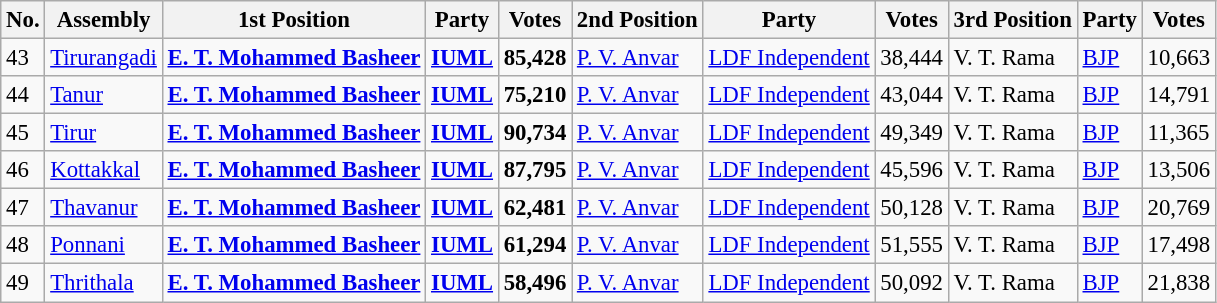<table class="wikitable sortable" style="font-size:95%;">
<tr>
<th>No.</th>
<th>Assembly</th>
<th>1st Position</th>
<th>Party</th>
<th>Votes</th>
<th>2nd Position</th>
<th>Party</th>
<th>Votes</th>
<th>3rd Position</th>
<th>Party</th>
<th>Votes</th>
</tr>
<tr>
<td>43</td>
<td><a href='#'>Tirurangadi</a></td>
<td><strong><a href='#'>E. T. Mohammed Basheer</a></strong></td>
<td><strong><a href='#'>IUML</a></strong></td>
<td><strong>85,428</strong></td>
<td><a href='#'>P. V. Anvar</a></td>
<td><a href='#'>LDF Independent</a></td>
<td>38,444</td>
<td>V. T. Rama</td>
<td><a href='#'>BJP</a></td>
<td>10,663</td>
</tr>
<tr>
<td>44</td>
<td><a href='#'>Tanur</a></td>
<td><strong><a href='#'>E. T. Mohammed Basheer</a></strong></td>
<td><strong><a href='#'>IUML</a></strong></td>
<td><strong>75,210</strong></td>
<td><a href='#'>P. V. Anvar</a></td>
<td><a href='#'>LDF Independent</a></td>
<td>43,044</td>
<td>V. T. Rama</td>
<td><a href='#'>BJP</a></td>
<td>14,791</td>
</tr>
<tr>
<td>45</td>
<td><a href='#'>Tirur</a></td>
<td><strong><a href='#'>E. T. Mohammed Basheer</a></strong></td>
<td><strong><a href='#'>IUML</a></strong></td>
<td><strong>90,734</strong></td>
<td><a href='#'>P. V. Anvar</a></td>
<td><a href='#'>LDF Independent</a></td>
<td>49,349</td>
<td>V. T. Rama</td>
<td><a href='#'>BJP</a></td>
<td>11,365</td>
</tr>
<tr>
<td>46</td>
<td><a href='#'>Kottakkal</a></td>
<td><strong><a href='#'>E. T. Mohammed Basheer</a></strong></td>
<td><strong><a href='#'>IUML</a></strong></td>
<td><strong>87,795</strong></td>
<td><a href='#'>P. V. Anvar</a></td>
<td><a href='#'>LDF Independent</a></td>
<td>45,596</td>
<td>V. T. Rama</td>
<td><a href='#'>BJP</a></td>
<td>13,506</td>
</tr>
<tr>
<td>47</td>
<td><a href='#'>Thavanur</a></td>
<td><strong><a href='#'>E. T. Mohammed Basheer</a></strong></td>
<td><strong><a href='#'>IUML</a></strong></td>
<td><strong>62,481</strong></td>
<td><a href='#'>P. V. Anvar</a></td>
<td><a href='#'>LDF Independent</a></td>
<td>50,128</td>
<td>V. T. Rama</td>
<td><a href='#'>BJP</a></td>
<td>20,769</td>
</tr>
<tr>
<td>48</td>
<td><a href='#'>Ponnani</a></td>
<td><strong><a href='#'>E. T. Mohammed Basheer</a></strong></td>
<td><strong><a href='#'>IUML</a></strong></td>
<td><strong>61,294</strong></td>
<td><a href='#'>P. V. Anvar</a></td>
<td><a href='#'>LDF Independent</a></td>
<td>51,555</td>
<td>V. T. Rama</td>
<td><a href='#'>BJP</a></td>
<td>17,498</td>
</tr>
<tr>
<td>49</td>
<td><a href='#'>Thrithala</a></td>
<td><strong><a href='#'>E. T. Mohammed Basheer</a></strong></td>
<td><strong><a href='#'>IUML</a></strong></td>
<td><strong>58,496</strong></td>
<td><a href='#'>P. V. Anvar</a></td>
<td><a href='#'>LDF Independent</a></td>
<td>50,092</td>
<td>V. T. Rama</td>
<td><a href='#'>BJP</a></td>
<td>21,838</td>
</tr>
</table>
